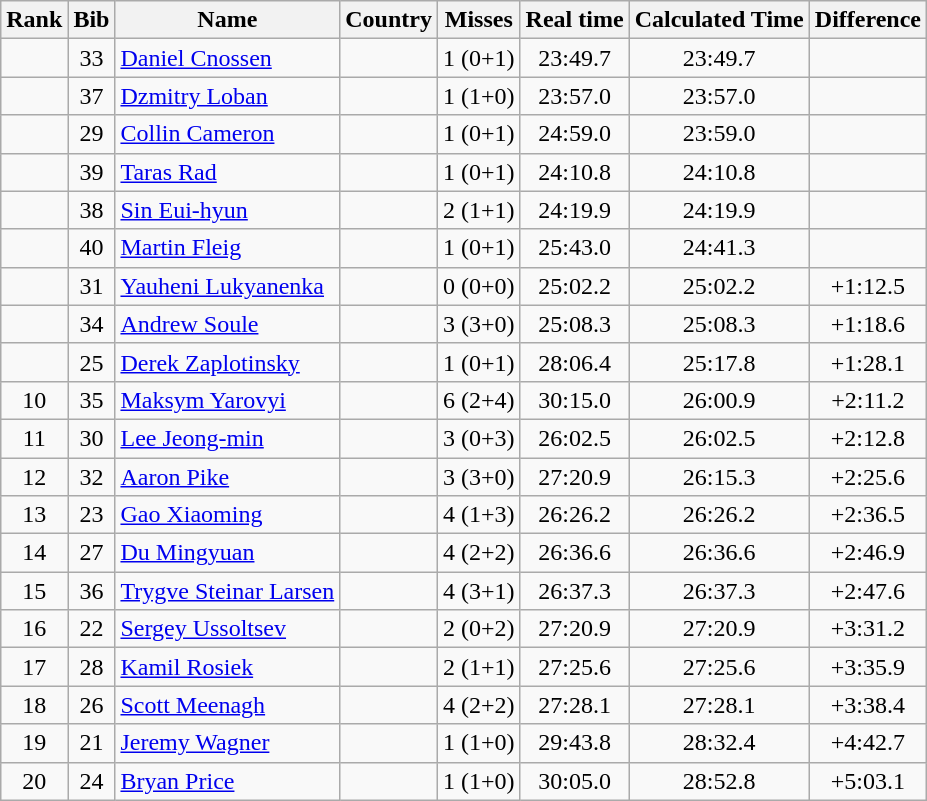<table class="wikitable sortable" style="text-align:center">
<tr>
<th>Rank</th>
<th>Bib</th>
<th>Name</th>
<th>Country</th>
<th>Misses</th>
<th>Real time</th>
<th>Calculated Time</th>
<th>Difference</th>
</tr>
<tr>
<td></td>
<td>33</td>
<td align="left"><a href='#'>Daniel Cnossen</a></td>
<td align="left"></td>
<td>1 (0+1)</td>
<td>23:49.7</td>
<td>23:49.7</td>
<td></td>
</tr>
<tr>
<td></td>
<td>37</td>
<td align="left"><a href='#'>Dzmitry Loban</a></td>
<td align="left"></td>
<td>1 (1+0)</td>
<td>23:57.0</td>
<td>23:57.0</td>
<td></td>
</tr>
<tr>
<td></td>
<td>29</td>
<td align="left"><a href='#'>Collin Cameron</a></td>
<td align="left"></td>
<td>1 (0+1)</td>
<td>24:59.0</td>
<td>23:59.0</td>
<td></td>
</tr>
<tr>
<td></td>
<td>39</td>
<td align="left"><a href='#'>Taras Rad</a></td>
<td align="left"></td>
<td>1 (0+1)</td>
<td>24:10.8</td>
<td>24:10.8</td>
<td></td>
</tr>
<tr>
<td></td>
<td>38</td>
<td align="left"><a href='#'>Sin Eui-hyun</a></td>
<td align="left"></td>
<td>2 (1+1)</td>
<td>24:19.9</td>
<td>24:19.9</td>
<td></td>
</tr>
<tr>
<td></td>
<td>40</td>
<td align="left"><a href='#'>Martin Fleig</a></td>
<td align="left"></td>
<td>1 (0+1)</td>
<td>25:43.0</td>
<td>24:41.3</td>
<td></td>
</tr>
<tr>
<td></td>
<td>31</td>
<td align="left"><a href='#'>Yauheni Lukyanenka</a></td>
<td align="left"></td>
<td>0 (0+0)</td>
<td>25:02.2</td>
<td>25:02.2</td>
<td>+1:12.5</td>
</tr>
<tr>
<td></td>
<td>34</td>
<td align="left"><a href='#'>Andrew Soule</a></td>
<td align="left"></td>
<td>3 (3+0)</td>
<td>25:08.3</td>
<td>25:08.3</td>
<td>+1:18.6</td>
</tr>
<tr>
<td></td>
<td>25</td>
<td align="left"><a href='#'>Derek Zaplotinsky</a></td>
<td align="left"></td>
<td>1 (0+1)</td>
<td>28:06.4</td>
<td>25:17.8</td>
<td>+1:28.1</td>
</tr>
<tr>
<td>10</td>
<td>35</td>
<td align="left"><a href='#'>Maksym Yarovyi</a></td>
<td align="left"></td>
<td>6 (2+4)</td>
<td>30:15.0</td>
<td>26:00.9</td>
<td>+2:11.2</td>
</tr>
<tr>
<td>11</td>
<td>30</td>
<td align="left"><a href='#'>Lee Jeong-min</a></td>
<td align="left"></td>
<td>3 (0+3)</td>
<td>26:02.5</td>
<td>26:02.5</td>
<td>+2:12.8</td>
</tr>
<tr>
<td>12</td>
<td>32</td>
<td align="left"><a href='#'>Aaron Pike</a></td>
<td align="left"></td>
<td>3 (3+0)</td>
<td>27:20.9</td>
<td>26:15.3</td>
<td>+2:25.6</td>
</tr>
<tr>
<td>13</td>
<td>23</td>
<td align="left"><a href='#'>Gao Xiaoming</a></td>
<td align="left"></td>
<td>4 (1+3)</td>
<td>26:26.2</td>
<td>26:26.2</td>
<td>+2:36.5</td>
</tr>
<tr>
<td>14</td>
<td>27</td>
<td align="left"><a href='#'>Du Mingyuan</a></td>
<td align="left"></td>
<td>4 (2+2)</td>
<td>26:36.6</td>
<td>26:36.6</td>
<td>+2:46.9</td>
</tr>
<tr>
<td>15</td>
<td>36</td>
<td align="left"><a href='#'>Trygve Steinar Larsen</a></td>
<td align="left"></td>
<td>4 (3+1)</td>
<td>26:37.3</td>
<td>26:37.3</td>
<td>+2:47.6</td>
</tr>
<tr>
<td>16</td>
<td>22</td>
<td align="left"><a href='#'>Sergey Ussoltsev</a></td>
<td align="left"></td>
<td>2 (0+2)</td>
<td>27:20.9</td>
<td>27:20.9</td>
<td>+3:31.2</td>
</tr>
<tr>
<td>17</td>
<td>28</td>
<td align="left"><a href='#'>Kamil Rosiek</a></td>
<td align="left"></td>
<td>2 (1+1)</td>
<td>27:25.6</td>
<td>27:25.6</td>
<td>+3:35.9</td>
</tr>
<tr>
<td>18</td>
<td>26</td>
<td align="left"><a href='#'>Scott Meenagh</a></td>
<td align="left"></td>
<td>4 (2+2)</td>
<td>27:28.1</td>
<td>27:28.1</td>
<td>+3:38.4</td>
</tr>
<tr>
<td>19</td>
<td>21</td>
<td align="left"><a href='#'>Jeremy Wagner</a></td>
<td align="left"></td>
<td>1 (1+0)</td>
<td>29:43.8</td>
<td>28:32.4</td>
<td>+4:42.7</td>
</tr>
<tr>
<td>20</td>
<td>24</td>
<td align="left"><a href='#'>Bryan Price</a></td>
<td align="left"></td>
<td>1 (1+0)</td>
<td>30:05.0</td>
<td>28:52.8</td>
<td>+5:03.1</td>
</tr>
</table>
